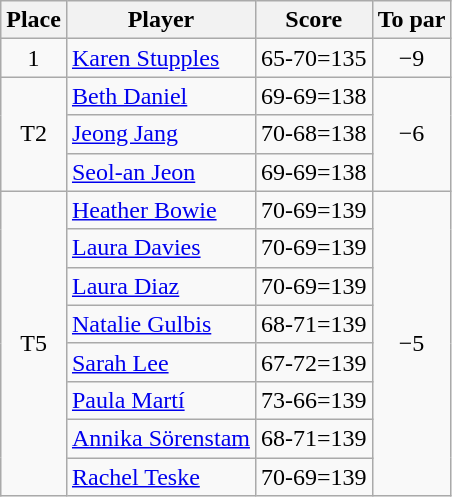<table class="wikitable">
<tr>
<th>Place</th>
<th>Player</th>
<th>Score</th>
<th>To par</th>
</tr>
<tr>
<td align=center>1</td>
<td> <a href='#'>Karen Stupples</a></td>
<td>65-70=135</td>
<td align=center>−9</td>
</tr>
<tr>
<td align=center rowspan=3>T2</td>
<td> <a href='#'>Beth Daniel</a></td>
<td>69-69=138</td>
<td align=center rowspan=3>−6</td>
</tr>
<tr>
<td> <a href='#'>Jeong Jang</a></td>
<td>70-68=138</td>
</tr>
<tr>
<td> <a href='#'>Seol-an Jeon</a></td>
<td>69-69=138</td>
</tr>
<tr>
<td align=center rowspan=8>T5</td>
<td> <a href='#'>Heather Bowie</a></td>
<td>70-69=139</td>
<td align=center rowspan=8>−5</td>
</tr>
<tr>
<td> <a href='#'>Laura Davies</a></td>
<td>70-69=139</td>
</tr>
<tr>
<td> <a href='#'>Laura Diaz</a></td>
<td>70-69=139</td>
</tr>
<tr>
<td> <a href='#'>Natalie Gulbis</a></td>
<td>68-71=139</td>
</tr>
<tr>
<td> <a href='#'>Sarah Lee</a></td>
<td>67-72=139</td>
</tr>
<tr>
<td> <a href='#'>Paula Martí</a></td>
<td>73-66=139</td>
</tr>
<tr>
<td> <a href='#'>Annika Sörenstam</a></td>
<td>68-71=139</td>
</tr>
<tr>
<td> <a href='#'>Rachel Teske</a></td>
<td>70-69=139</td>
</tr>
</table>
